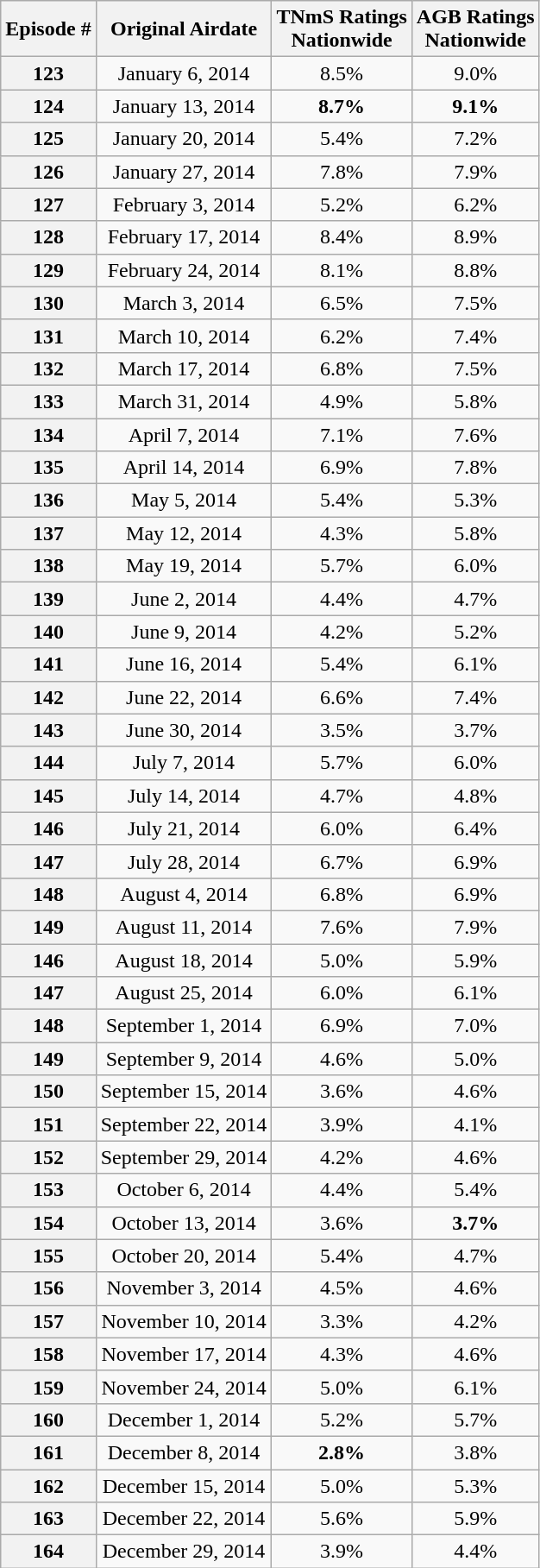<table class="wikitable" style="text-align:center;">
<tr>
<th>Episode #</th>
<th>Original Airdate</th>
<th>TNmS Ratings<br>Nationwide</th>
<th>AGB Ratings<br>Nationwide</th>
</tr>
<tr>
<th>123</th>
<td>January 6, 2014</td>
<td>8.5%</td>
<td>9.0%</td>
</tr>
<tr>
<th>124</th>
<td>January 13, 2014</td>
<td><span><strong>8.7%</strong></span></td>
<td><span><strong>9.1%</strong></span></td>
</tr>
<tr>
<th>125</th>
<td>January 20, 2014</td>
<td>5.4%</td>
<td>7.2%</td>
</tr>
<tr>
<th>126</th>
<td>January 27, 2014</td>
<td>7.8%</td>
<td>7.9%</td>
</tr>
<tr>
<th>127</th>
<td>February 3, 2014</td>
<td>5.2%</td>
<td>6.2%</td>
</tr>
<tr>
<th>128</th>
<td>February 17, 2014</td>
<td>8.4%</td>
<td>8.9%</td>
</tr>
<tr>
<th>129</th>
<td>February 24, 2014</td>
<td>8.1%</td>
<td>8.8%</td>
</tr>
<tr>
<th>130</th>
<td>March 3, 2014</td>
<td>6.5%</td>
<td>7.5%</td>
</tr>
<tr>
<th>131</th>
<td>March 10, 2014</td>
<td>6.2%</td>
<td>7.4%</td>
</tr>
<tr>
<th>132</th>
<td>March 17, 2014</td>
<td>6.8%</td>
<td>7.5%</td>
</tr>
<tr>
<th>133</th>
<td>March 31, 2014</td>
<td>4.9%</td>
<td>5.8%</td>
</tr>
<tr>
<th>134</th>
<td>April 7, 2014</td>
<td>7.1%</td>
<td>7.6%</td>
</tr>
<tr>
<th>135</th>
<td>April 14, 2014</td>
<td>6.9%</td>
<td>7.8%</td>
</tr>
<tr>
<th>136</th>
<td>May 5, 2014</td>
<td>5.4%</td>
<td>5.3%</td>
</tr>
<tr>
<th>137</th>
<td>May 12, 2014</td>
<td>4.3%</td>
<td>5.8%</td>
</tr>
<tr>
<th>138</th>
<td>May 19, 2014</td>
<td>5.7%</td>
<td>6.0%</td>
</tr>
<tr>
<th>139</th>
<td>June 2, 2014</td>
<td>4.4%</td>
<td>4.7%</td>
</tr>
<tr>
<th>140</th>
<td>June 9, 2014</td>
<td>4.2%</td>
<td>5.2%</td>
</tr>
<tr>
<th>141</th>
<td>June 16, 2014</td>
<td>5.4%</td>
<td>6.1%</td>
</tr>
<tr>
<th>142</th>
<td>June 22, 2014</td>
<td>6.6%</td>
<td>7.4%</td>
</tr>
<tr>
<th>143</th>
<td>June 30, 2014</td>
<td>3.5%</td>
<td>3.7%</td>
</tr>
<tr>
<th>144</th>
<td>July 7, 2014</td>
<td>5.7%</td>
<td>6.0%</td>
</tr>
<tr>
<th>145</th>
<td>July 14, 2014</td>
<td>4.7%</td>
<td>4.8%</td>
</tr>
<tr>
<th>146</th>
<td>July 21, 2014</td>
<td>6.0%</td>
<td>6.4%</td>
</tr>
<tr>
<th>147</th>
<td>July 28, 2014</td>
<td>6.7%</td>
<td>6.9%</td>
</tr>
<tr>
<th>148</th>
<td>August 4, 2014</td>
<td>6.8%</td>
<td>6.9%</td>
</tr>
<tr>
<th>149</th>
<td>August 11, 2014</td>
<td>7.6%</td>
<td>7.9%</td>
</tr>
<tr>
<th>146</th>
<td>August 18, 2014</td>
<td>5.0%</td>
<td>5.9%</td>
</tr>
<tr>
<th>147</th>
<td>August 25, 2014</td>
<td>6.0%</td>
<td>6.1%</td>
</tr>
<tr>
<th>148</th>
<td>September 1, 2014</td>
<td>6.9%</td>
<td>7.0%</td>
</tr>
<tr>
<th>149</th>
<td>September 9, 2014</td>
<td>4.6%</td>
<td>5.0%</td>
</tr>
<tr>
<th>150</th>
<td>September 15, 2014</td>
<td>3.6%</td>
<td>4.6%</td>
</tr>
<tr>
<th>151</th>
<td>September 22, 2014</td>
<td>3.9%</td>
<td>4.1%</td>
</tr>
<tr>
<th>152</th>
<td>September 29, 2014</td>
<td>4.2%</td>
<td>4.6%</td>
</tr>
<tr>
<th>153</th>
<td>October 6, 2014</td>
<td>4.4%</td>
<td>5.4%</td>
</tr>
<tr>
<th>154</th>
<td>October 13, 2014</td>
<td>3.6%</td>
<td><span><strong>3.7%</strong></span></td>
</tr>
<tr>
<th>155</th>
<td>October 20, 2014</td>
<td>5.4%</td>
<td>4.7%</td>
</tr>
<tr>
<th>156</th>
<td>November 3, 2014</td>
<td>4.5%</td>
<td>4.6%</td>
</tr>
<tr>
<th>157</th>
<td>November 10, 2014</td>
<td>3.3%</td>
<td>4.2%</td>
</tr>
<tr>
<th>158</th>
<td>November 17, 2014</td>
<td>4.3%</td>
<td>4.6%</td>
</tr>
<tr>
<th>159</th>
<td>November 24, 2014</td>
<td>5.0%</td>
<td>6.1%</td>
</tr>
<tr>
<th>160</th>
<td>December 1, 2014</td>
<td>5.2%</td>
<td>5.7%</td>
</tr>
<tr>
<th>161</th>
<td>December 8, 2014</td>
<td><span><strong>2.8%</strong></span></td>
<td>3.8%</td>
</tr>
<tr>
<th>162</th>
<td>December 15, 2014</td>
<td>5.0%</td>
<td>5.3%</td>
</tr>
<tr>
<th>163</th>
<td>December 22, 2014</td>
<td>5.6%</td>
<td>5.9%</td>
</tr>
<tr>
<th>164</th>
<td>December 29, 2014</td>
<td>3.9%</td>
<td>4.4%</td>
</tr>
</table>
